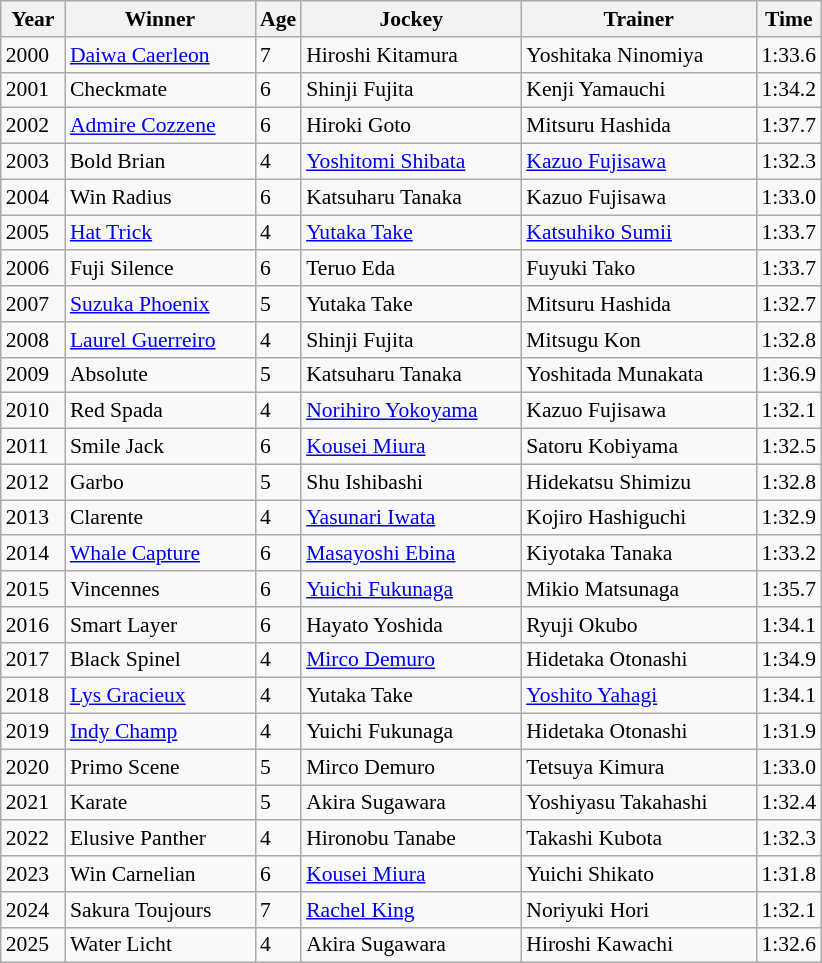<table class="wikitable sortable" style="font-size:90%">
<tr>
<th width="36px">Year<br></th>
<th width="120px">Winner<br></th>
<th>Age<br></th>
<th width="140px">Jockey<br></th>
<th width="150px">Trainer<br></th>
<th>Time<br></th>
</tr>
<tr>
<td>2000</td>
<td><a href='#'>Daiwa Caerleon</a></td>
<td>7</td>
<td>Hiroshi Kitamura</td>
<td>Yoshitaka Ninomiya</td>
<td>1:33.6</td>
</tr>
<tr>
<td>2001</td>
<td>Checkmate</td>
<td>6</td>
<td>Shinji Fujita</td>
<td>Kenji Yamauchi</td>
<td>1:34.2</td>
</tr>
<tr>
<td>2002</td>
<td><a href='#'>Admire Cozzene</a></td>
<td>6</td>
<td>Hiroki Goto</td>
<td>Mitsuru Hashida</td>
<td>1:37.7</td>
</tr>
<tr>
<td>2003</td>
<td>Bold Brian</td>
<td>4</td>
<td><a href='#'>Yoshitomi Shibata</a></td>
<td><a href='#'>Kazuo Fujisawa</a></td>
<td>1:32.3</td>
</tr>
<tr>
<td>2004</td>
<td>Win Radius</td>
<td>6</td>
<td>Katsuharu Tanaka</td>
<td>Kazuo Fujisawa</td>
<td>1:33.0</td>
</tr>
<tr>
<td>2005</td>
<td><a href='#'>Hat Trick</a></td>
<td>4</td>
<td><a href='#'>Yutaka Take</a></td>
<td><a href='#'>Katsuhiko Sumii</a></td>
<td>1:33.7</td>
</tr>
<tr>
<td>2006</td>
<td>Fuji Silence</td>
<td>6</td>
<td>Teruo Eda</td>
<td>Fuyuki Tako</td>
<td>1:33.7</td>
</tr>
<tr>
<td>2007</td>
<td><a href='#'>Suzuka Phoenix</a></td>
<td>5</td>
<td>Yutaka Take</td>
<td>Mitsuru Hashida</td>
<td>1:32.7</td>
</tr>
<tr>
<td>2008</td>
<td><a href='#'>Laurel Guerreiro</a></td>
<td>4</td>
<td>Shinji Fujita</td>
<td>Mitsugu Kon</td>
<td>1:32.8</td>
</tr>
<tr>
<td>2009</td>
<td>Absolute</td>
<td>5</td>
<td>Katsuharu Tanaka</td>
<td>Yoshitada Munakata</td>
<td>1:36.9</td>
</tr>
<tr>
<td>2010</td>
<td>Red Spada</td>
<td>4</td>
<td><a href='#'>Norihiro Yokoyama</a></td>
<td>Kazuo Fujisawa</td>
<td>1:32.1</td>
</tr>
<tr>
<td>2011</td>
<td>Smile Jack</td>
<td>6</td>
<td><a href='#'>Kousei Miura</a></td>
<td>Satoru Kobiyama</td>
<td>1:32.5</td>
</tr>
<tr>
<td>2012</td>
<td>Garbo</td>
<td>5</td>
<td>Shu Ishibashi</td>
<td>Hidekatsu Shimizu</td>
<td>1:32.8</td>
</tr>
<tr>
<td>2013</td>
<td>Clarente</td>
<td>4</td>
<td><a href='#'>Yasunari Iwata</a></td>
<td>Kojiro Hashiguchi</td>
<td>1:32.9</td>
</tr>
<tr>
<td>2014</td>
<td><a href='#'>Whale Capture</a></td>
<td>6</td>
<td><a href='#'>Masayoshi Ebina</a></td>
<td>Kiyotaka Tanaka</td>
<td>1:33.2</td>
</tr>
<tr>
<td>2015</td>
<td>Vincennes</td>
<td>6</td>
<td><a href='#'>Yuichi Fukunaga</a></td>
<td>Mikio Matsunaga</td>
<td>1:35.7</td>
</tr>
<tr>
<td>2016</td>
<td>Smart Layer</td>
<td>6</td>
<td>Hayato Yoshida</td>
<td>Ryuji Okubo</td>
<td>1:34.1</td>
</tr>
<tr>
<td>2017</td>
<td>Black Spinel</td>
<td>4</td>
<td><a href='#'>Mirco Demuro</a></td>
<td>Hidetaka Otonashi</td>
<td>1:34.9</td>
</tr>
<tr>
<td>2018</td>
<td><a href='#'>Lys Gracieux</a></td>
<td>4</td>
<td>Yutaka Take</td>
<td><a href='#'>Yoshito Yahagi</a></td>
<td>1:34.1</td>
</tr>
<tr>
<td>2019</td>
<td><a href='#'>Indy Champ</a></td>
<td>4</td>
<td>Yuichi Fukunaga</td>
<td>Hidetaka Otonashi</td>
<td>1:31.9</td>
</tr>
<tr>
<td>2020</td>
<td>Primo Scene</td>
<td>5</td>
<td>Mirco Demuro</td>
<td>Tetsuya Kimura</td>
<td>1:33.0</td>
</tr>
<tr>
<td>2021</td>
<td>Karate</td>
<td>5</td>
<td>Akira Sugawara</td>
<td>Yoshiyasu Takahashi</td>
<td>1:32.4</td>
</tr>
<tr>
<td>2022</td>
<td>Elusive Panther</td>
<td>4</td>
<td>Hironobu Tanabe</td>
<td>Takashi Kubota</td>
<td>1:32.3</td>
</tr>
<tr>
<td>2023</td>
<td>Win Carnelian</td>
<td>6</td>
<td><a href='#'>Kousei Miura</a></td>
<td>Yuichi Shikato</td>
<td>1:31.8</td>
</tr>
<tr>
<td>2024</td>
<td>Sakura Toujours</td>
<td>7</td>
<td><a href='#'>Rachel King</a></td>
<td>Noriyuki Hori</td>
<td>1:32.1</td>
</tr>
<tr>
<td>2025</td>
<td>Water Licht</td>
<td>4</td>
<td>Akira Sugawara</td>
<td>Hiroshi Kawachi</td>
<td>1:32.6</td>
</tr>
</table>
